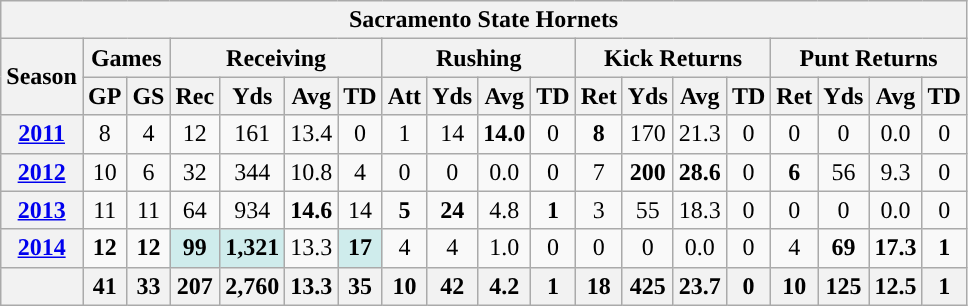<table class="wikitable" style="text-align:center;">
<tr>
<th colspan="19">Sacramento State Hornets</th>
</tr>
<tr>
<th rowspan="2">Season</th>
<th colspan="2">Games</th>
<th colspan="4">Receiving</th>
<th colspan="4">Rushing</th>
<th colspan="4">Kick Returns</th>
<th colspan="4">Punt Returns</th>
</tr>
<tr>
<th>GP</th>
<th>GS</th>
<th>Rec</th>
<th>Yds</th>
<th>Avg</th>
<th>TD</th>
<th>Att</th>
<th>Yds</th>
<th>Avg</th>
<th>TD</th>
<th>Ret</th>
<th>Yds</th>
<th>Avg</th>
<th>TD</th>
<th>Ret</th>
<th>Yds</th>
<th>Avg</th>
<th>TD</th>
</tr>
<tr>
<th><a href='#'>2011</a></th>
<td>8</td>
<td>4</td>
<td>12</td>
<td>161</td>
<td>13.4</td>
<td>0</td>
<td>1</td>
<td>14</td>
<td><strong>14.0</strong></td>
<td>0</td>
<td><strong>8</strong></td>
<td>170</td>
<td>21.3</td>
<td>0</td>
<td>0</td>
<td>0</td>
<td>0.0</td>
<td>0</td>
</tr>
<tr>
<th><a href='#'>2012</a></th>
<td>10</td>
<td>6</td>
<td>32</td>
<td>344</td>
<td>10.8</td>
<td>4</td>
<td>0</td>
<td>0</td>
<td>0.0</td>
<td>0</td>
<td>7</td>
<td><strong>200</strong></td>
<td><strong>28.6</strong></td>
<td>0</td>
<td><strong>6</strong></td>
<td>56</td>
<td>9.3</td>
<td>0</td>
</tr>
<tr>
<th><a href='#'>2013</a></th>
<td>11</td>
<td>11</td>
<td>64</td>
<td>934</td>
<td><strong>14.6</strong></td>
<td>14</td>
<td><strong>5</strong></td>
<td><strong>24</strong></td>
<td>4.8</td>
<td><strong>1</strong></td>
<td>3</td>
<td>55</td>
<td>18.3</td>
<td>0</td>
<td>0</td>
<td>0</td>
<td>0.0</td>
<td>0</td>
</tr>
<tr>
<th><a href='#'>2014</a></th>
<td><strong>12</strong></td>
<td><strong>12</strong></td>
<td style="background:#cfecec;"><strong>99</strong></td>
<td style="background:#cfecec;"><strong>1,321</strong></td>
<td>13.3</td>
<td style="background:#cfecec;"><strong>17</strong></td>
<td>4</td>
<td>4</td>
<td>1.0</td>
<td>0</td>
<td>0</td>
<td>0</td>
<td>0.0</td>
<td>0</td>
<td>4</td>
<td><strong>69</strong></td>
<td><strong>17.3</strong></td>
<td><strong>1</strong></td>
</tr>
<tr>
<th></th>
<th>41</th>
<th>33</th>
<th>207</th>
<th>2,760</th>
<th>13.3</th>
<th>35</th>
<th>10</th>
<th>42</th>
<th>4.2</th>
<th>1</th>
<th>18</th>
<th>425</th>
<th>23.7</th>
<th>0</th>
<th>10</th>
<th>125</th>
<th>12.5</th>
<th>1</th>
</tr>
</table>
